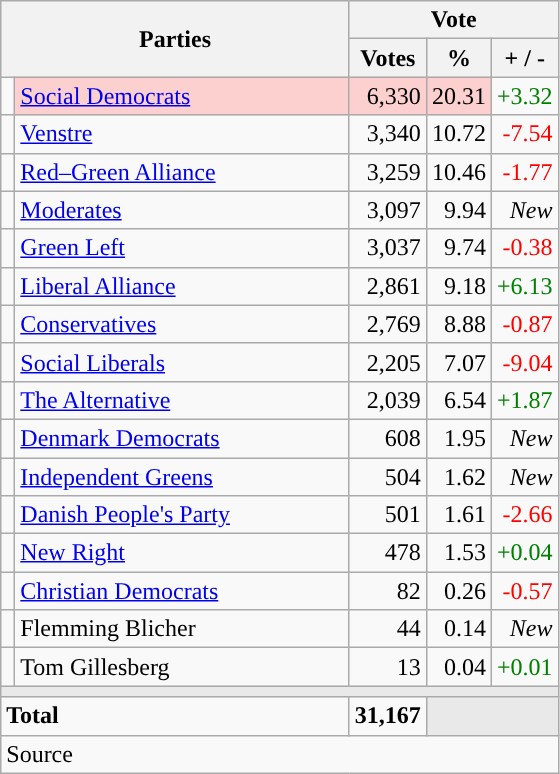<table class="wikitable" style="text-align:right;">
<tr>
<th style="text-align:centre;" rowspan="2" colspan="2" width="225">Parties</th>
<th colspan="3">Vote</th>
</tr>
<tr>
<th width="15">Votes</th>
<th width="15">%</th>
<th width="15">+ / -</th>
</tr>
<tr>
<td width="2" style="color:inherit;background:"></td>
<td bgcolor=#fbd0ce  align="left"><a href='#'>Social Democrats</a></td>
<td bgcolor=#fbd0ce>6,330</td>
<td bgcolor=#fbd0ce>20.31</td>
<td style=color:green;>+3.32</td>
</tr>
<tr>
<td width="2" style="color:inherit;background:"></td>
<td align="left"><a href='#'>Venstre</a></td>
<td>3,340</td>
<td>10.72</td>
<td style=color:red;>-7.54</td>
</tr>
<tr>
<td width="2" style="color:inherit;background:"></td>
<td align="left"><a href='#'>Red–Green Alliance</a></td>
<td>3,259</td>
<td>10.46</td>
<td style=color:red;>-1.77</td>
</tr>
<tr>
<td width="2" style="color:inherit;background:"></td>
<td align="left"><a href='#'>Moderates</a></td>
<td>3,097</td>
<td>9.94</td>
<td><em>New</em></td>
</tr>
<tr>
<td width="2" style="color:inherit;background:"></td>
<td align="left"><a href='#'>Green Left</a></td>
<td>3,037</td>
<td>9.74</td>
<td style=color:red;>-0.38</td>
</tr>
<tr>
<td width="2" style="color:inherit;background:"></td>
<td align="left"><a href='#'>Liberal Alliance</a></td>
<td>2,861</td>
<td>9.18</td>
<td style=color:green;>+6.13</td>
</tr>
<tr>
<td width="2" style="color:inherit;background:"></td>
<td align="left"><a href='#'>Conservatives</a></td>
<td>2,769</td>
<td>8.88</td>
<td style=color:red;>-0.87</td>
</tr>
<tr>
<td width="2" style="color:inherit;background:"></td>
<td align="left"><a href='#'>Social Liberals</a></td>
<td>2,205</td>
<td>7.07</td>
<td style=color:red;>-9.04</td>
</tr>
<tr>
<td width="2" style="color:inherit;background:"></td>
<td align="left"><a href='#'>The Alternative</a></td>
<td>2,039</td>
<td>6.54</td>
<td style=color:green;>+1.87</td>
</tr>
<tr>
<td width="2" style="color:inherit;background:"></td>
<td align="left"><a href='#'>Denmark Democrats</a></td>
<td>608</td>
<td>1.95</td>
<td><em>New</em></td>
</tr>
<tr>
<td width="2" style="color:inherit;background:"></td>
<td align="left"><a href='#'>Independent Greens</a></td>
<td>504</td>
<td>1.62</td>
<td><em>New</em></td>
</tr>
<tr>
<td width="2" style="color:inherit;background:"></td>
<td align="left"><a href='#'>Danish People's Party</a></td>
<td>501</td>
<td>1.61</td>
<td style=color:red;>-2.66</td>
</tr>
<tr>
<td width="2" style="color:inherit;background:"></td>
<td align="left"><a href='#'>New Right</a></td>
<td>478</td>
<td>1.53</td>
<td style=color:green;>+0.04</td>
</tr>
<tr>
<td width="2" style="color:inherit;background:"></td>
<td align="left"><a href='#'>Christian Democrats</a></td>
<td>82</td>
<td>0.26</td>
<td style=color:red;>-0.57</td>
</tr>
<tr>
<td width="2" style="color:inherit;background:"></td>
<td align="left">Flemming Blicher</td>
<td>44</td>
<td>0.14</td>
<td><em>New</em></td>
</tr>
<tr>
<td width="2" style="color:inherit;background:"></td>
<td align="left">Tom Gillesberg</td>
<td>13</td>
<td>0.04</td>
<td style=color:green;>+0.01</td>
</tr>
<tr>
<td colspan="7" bgcolor="#E9E9E9"></td>
</tr>
<tr>
<td align="left" colspan="2"><strong>Total</strong></td>
<td><strong>31,167</strong></td>
<td bgcolor="#E9E9E9" colspan="2"></td>
</tr>
<tr>
<td align="left" colspan="6">Source</td>
</tr>
</table>
